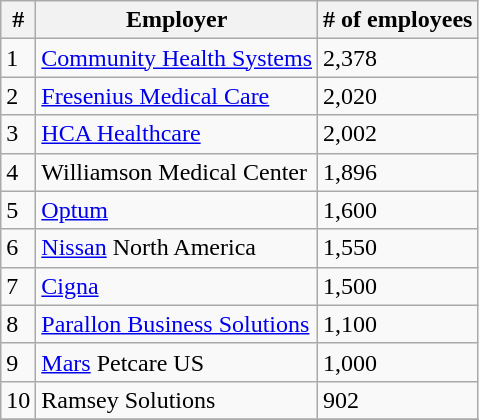<table class="wikitable">
<tr>
<th>#</th>
<th>Employer</th>
<th># of employees</th>
</tr>
<tr>
<td>1</td>
<td><a href='#'>Community Health Systems</a></td>
<td>2,378</td>
</tr>
<tr>
<td>2</td>
<td><a href='#'>Fresenius Medical Care</a></td>
<td>2,020</td>
</tr>
<tr>
<td>3</td>
<td><a href='#'>HCA Healthcare</a></td>
<td>2,002</td>
</tr>
<tr>
<td>4</td>
<td>Williamson Medical Center</td>
<td>1,896</td>
</tr>
<tr>
<td>5</td>
<td><a href='#'>Optum</a></td>
<td>1,600</td>
</tr>
<tr>
<td>6</td>
<td><a href='#'>Nissan</a> North America</td>
<td>1,550</td>
</tr>
<tr>
<td>7</td>
<td><a href='#'>Cigna</a></td>
<td>1,500</td>
</tr>
<tr>
<td>8</td>
<td><a href='#'>Parallon Business Solutions</a></td>
<td>1,100</td>
</tr>
<tr>
<td>9</td>
<td><a href='#'>Mars</a> Petcare US</td>
<td>1,000</td>
</tr>
<tr>
<td>10</td>
<td>Ramsey Solutions</td>
<td>902</td>
</tr>
<tr>
</tr>
</table>
